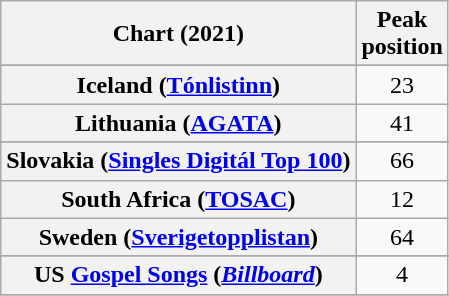<table class="wikitable sortable plainrowheaders" style="text-align:center">
<tr>
<th scope="col">Chart (2021)</th>
<th scope="col">Peak<br>position</th>
</tr>
<tr>
</tr>
<tr>
</tr>
<tr>
</tr>
<tr>
</tr>
<tr>
</tr>
<tr>
<th scope="row">Iceland (<a href='#'>Tónlistinn</a>)</th>
<td>23</td>
</tr>
<tr>
<th scope="row">Lithuania (<a href='#'>AGATA</a>)</th>
<td>41</td>
</tr>
<tr>
</tr>
<tr>
<th scope="row">Slovakia (<a href='#'>Singles Digitál Top 100</a>)</th>
<td>66</td>
</tr>
<tr>
<th scope="row">South Africa (<a href='#'>TOSAC</a>)</th>
<td>12</td>
</tr>
<tr>
<th scope="row">Sweden (<a href='#'>Sverigetopplistan</a>)</th>
<td>64</td>
</tr>
<tr>
</tr>
<tr>
</tr>
<tr>
<th scope="row">US <a href='#'>Gospel Songs</a> (<em><a href='#'>Billboard</a></em>)</th>
<td>4</td>
</tr>
<tr>
</tr>
</table>
